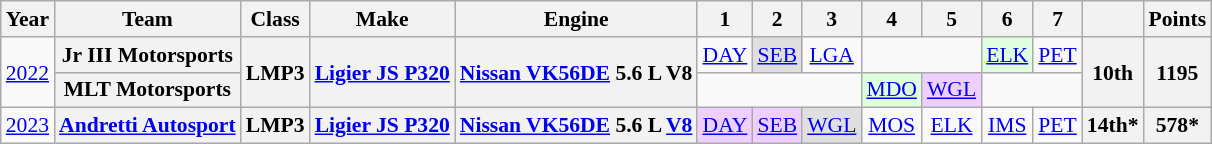<table class="wikitable" style="text-align:center; font-size:90%">
<tr>
<th>Year</th>
<th>Team</th>
<th>Class</th>
<th>Make</th>
<th>Engine</th>
<th>1</th>
<th>2</th>
<th>3</th>
<th>4</th>
<th>5</th>
<th>6</th>
<th>7</th>
<th></th>
<th>Points</th>
</tr>
<tr>
<td rowspan=2><a href='#'>2022</a></td>
<th>Jr III Motorsports</th>
<th rowspan=2>LMP3</th>
<th rowspan=2><a href='#'>Ligier JS P320</a></th>
<th rowspan=2><a href='#'>Nissan VK56DE</a> 5.6 L V8</th>
<td><a href='#'>DAY</a></td>
<td style="background:#DFDFDF;"><a href='#'>SEB</a><br></td>
<td><a href='#'>LGA</a></td>
<td colspan=2></td>
<td style="background:#DFFFDF;"><a href='#'>ELK</a><br></td>
<td><a href='#'>PET</a></td>
<th rowspan=2>10th</th>
<th rowspan=2>1195</th>
</tr>
<tr>
<th>MLT Motorsports</th>
<td colspan=3></td>
<td style="background:#DFFFDF;"><a href='#'>MDO</a><br></td>
<td style="background:#EFCFFF;"><a href='#'>WGL</a><br></td>
<td colspan=2></td>
</tr>
<tr>
<td><a href='#'>2023</a></td>
<th><a href='#'>Andretti Autosport</a></th>
<th>LMP3</th>
<th><a href='#'>Ligier JS P320</a></th>
<th><a href='#'>Nissan VK56DE</a> 5.6 L <a href='#'>V8</a></th>
<td style="background:#EFCFFF;"><a href='#'>DAY</a><br></td>
<td style="background:#EFCFFF;"><a href='#'>SEB</a><br></td>
<td style="background:#DFDFDF;"><a href='#'>WGL</a><br></td>
<td><a href='#'>MOS</a></td>
<td><a href='#'>ELK</a></td>
<td><a href='#'>IMS</a></td>
<td><a href='#'>PET</a></td>
<th>14th*</th>
<th>578*</th>
</tr>
</table>
